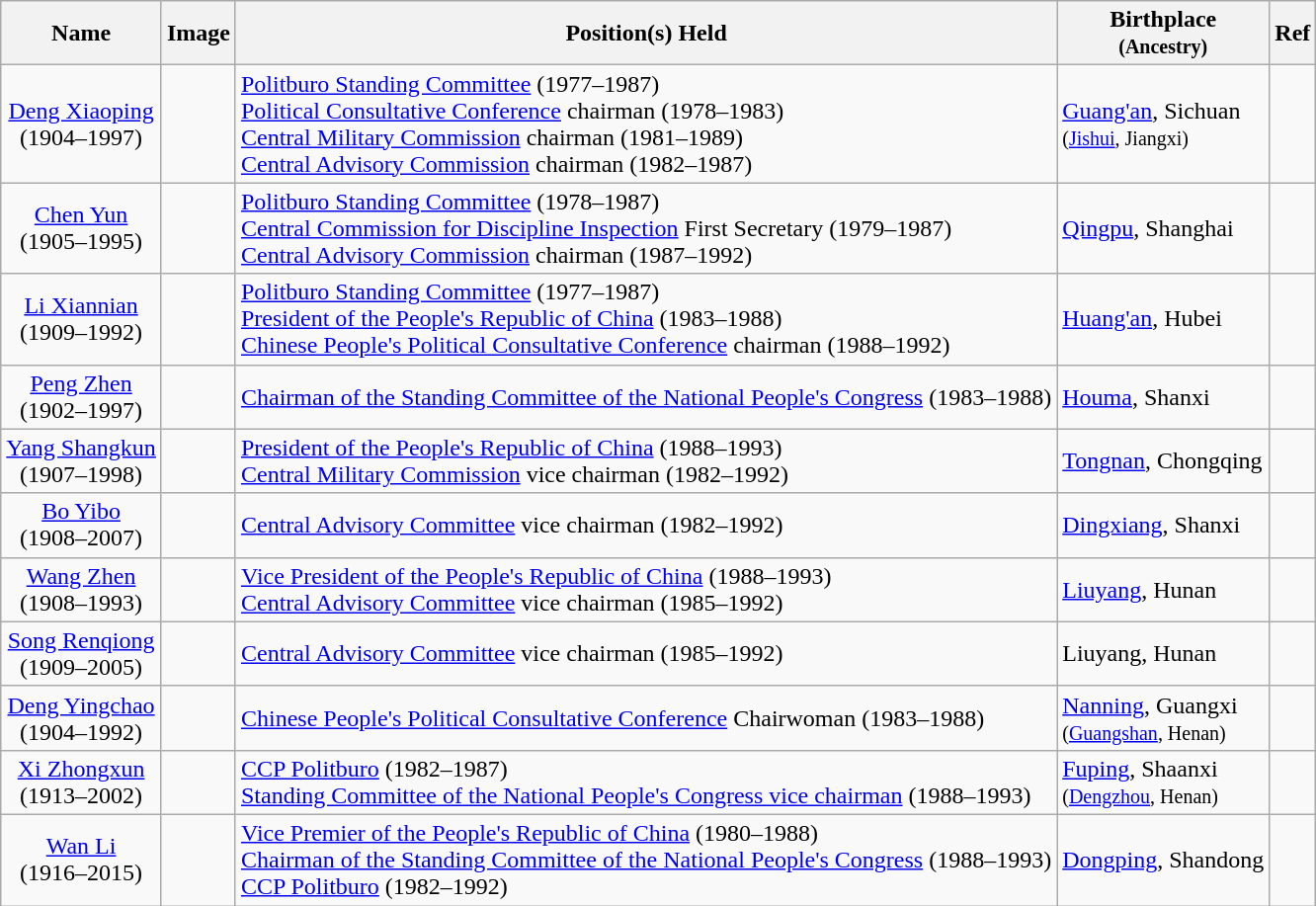<table class="wikitable">
<tr>
<th>Name</th>
<th>Image</th>
<th>Position(s) Held</th>
<th>Birthplace<br><small>(Ancestry)</small></th>
<th>Ref</th>
</tr>
<tr>
<td scope="row" align=center><a href='#'>Deng Xiaoping</a><br>(1904–1997)</td>
<td></td>
<td><a href='#'>Politburo Standing Committee</a> (1977–1987)<br><a href='#'>Political Consultative Conference</a> chairman (1978–1983)<br><a href='#'>Central Military Commission</a> chairman (1981–1989)<br><a href='#'>Central Advisory Commission</a> chairman (1982–1987)</td>
<td><a href='#'>Guang'an</a>, Sichuan<br><small>(<a href='#'>Jishui</a>, Jiangxi)</small></td>
<td></td>
</tr>
<tr>
<td scope="row" align=center><a href='#'>Chen Yun</a><br>(1905–1995)</td>
<td></td>
<td><a href='#'>Politburo Standing Committee</a> (1978–1987)<br><a href='#'>Central Commission for Discipline Inspection</a> First Secretary (1979–1987)<br><a href='#'>Central Advisory Commission</a> chairman (1987–1992)</td>
<td><a href='#'>Qingpu</a>, Shanghai</td>
<td></td>
</tr>
<tr>
<td scope="row" align=center><a href='#'>Li Xiannian</a><br>(1909–1992)</td>
<td></td>
<td><a href='#'>Politburo Standing Committee</a> (1977–1987)<br><a href='#'>President of the People's Republic of China</a> (1983–1988)<br><a href='#'>Chinese People's Political Consultative Conference</a> chairman (1988–1992)</td>
<td><a href='#'>Huang'an</a>, Hubei</td>
<td></td>
</tr>
<tr>
<td scope="row" align=center><a href='#'>Peng Zhen</a><br>(1902–1997)</td>
<td></td>
<td><a href='#'>Chairman of the Standing Committee of the National People's Congress</a> (1983–1988)</td>
<td><a href='#'>Houma</a>, Shanxi</td>
<td></td>
</tr>
<tr>
<td scope="row" align=center><a href='#'>Yang Shangkun</a><br>(1907–1998)</td>
<td></td>
<td><a href='#'>President of the People's Republic of China</a> (1988–1993)<br><a href='#'>Central Military Commission</a> vice chairman (1982–1992)</td>
<td><a href='#'>Tongnan</a>, Chongqing</td>
<td></td>
</tr>
<tr>
<td scope="row" align=center><a href='#'>Bo Yibo</a><br>(1908–2007)</td>
<td></td>
<td><a href='#'>Central Advisory Committee</a> vice chairman (1982–1992)</td>
<td><a href='#'>Dingxiang</a>, Shanxi</td>
<td></td>
</tr>
<tr>
<td scope="row" align=center><a href='#'>Wang Zhen</a><br>(1908–1993)</td>
<td></td>
<td><a href='#'>Vice President of the People's Republic of China</a> (1988–1993)<br><a href='#'>Central Advisory Committee</a> vice chairman (1985–1992)</td>
<td><a href='#'>Liuyang</a>, Hunan</td>
<td></td>
</tr>
<tr>
<td scope="row" align=center><a href='#'>Song Renqiong</a><br>(1909–2005)</td>
<td></td>
<td><a href='#'>Central Advisory Committee</a> vice chairman (1985–1992)</td>
<td>Liuyang, Hunan</td>
<td></td>
</tr>
<tr>
<td scope="row" align=center><a href='#'>Deng Yingchao</a><br>(1904–1992)</td>
<td></td>
<td><a href='#'>Chinese People's Political Consultative Conference</a> Chairwoman (1983–1988)</td>
<td><a href='#'>Nanning</a>, Guangxi<br><small>(<a href='#'>Guangshan</a>, Henan)</small></td>
<td></td>
</tr>
<tr>
<td scope="row" align=center><a href='#'>Xi Zhongxun</a><br>(1913–2002)</td>
<td></td>
<td><a href='#'>CCP Politburo</a> (1982–1987)<br><a href='#'>Standing Committee of the National People's Congress vice chairman</a> (1988–1993)</td>
<td><a href='#'>Fuping</a>, Shaanxi<br><small>(<a href='#'>Dengzhou</a>, Henan)</small></td>
<td></td>
</tr>
<tr>
<td scope="row" align=center><a href='#'>Wan Li</a><br>(1916–2015)</td>
<td></td>
<td><a href='#'>Vice Premier of the People's Republic of China</a> (1980–1988)<br><a href='#'>Chairman of the Standing Committee of the National People's Congress</a> (1988–1993)<br><a href='#'>CCP Politburo</a> (1982–1992)</td>
<td><a href='#'>Dongping</a>, Shandong</td>
<td></td>
</tr>
</table>
